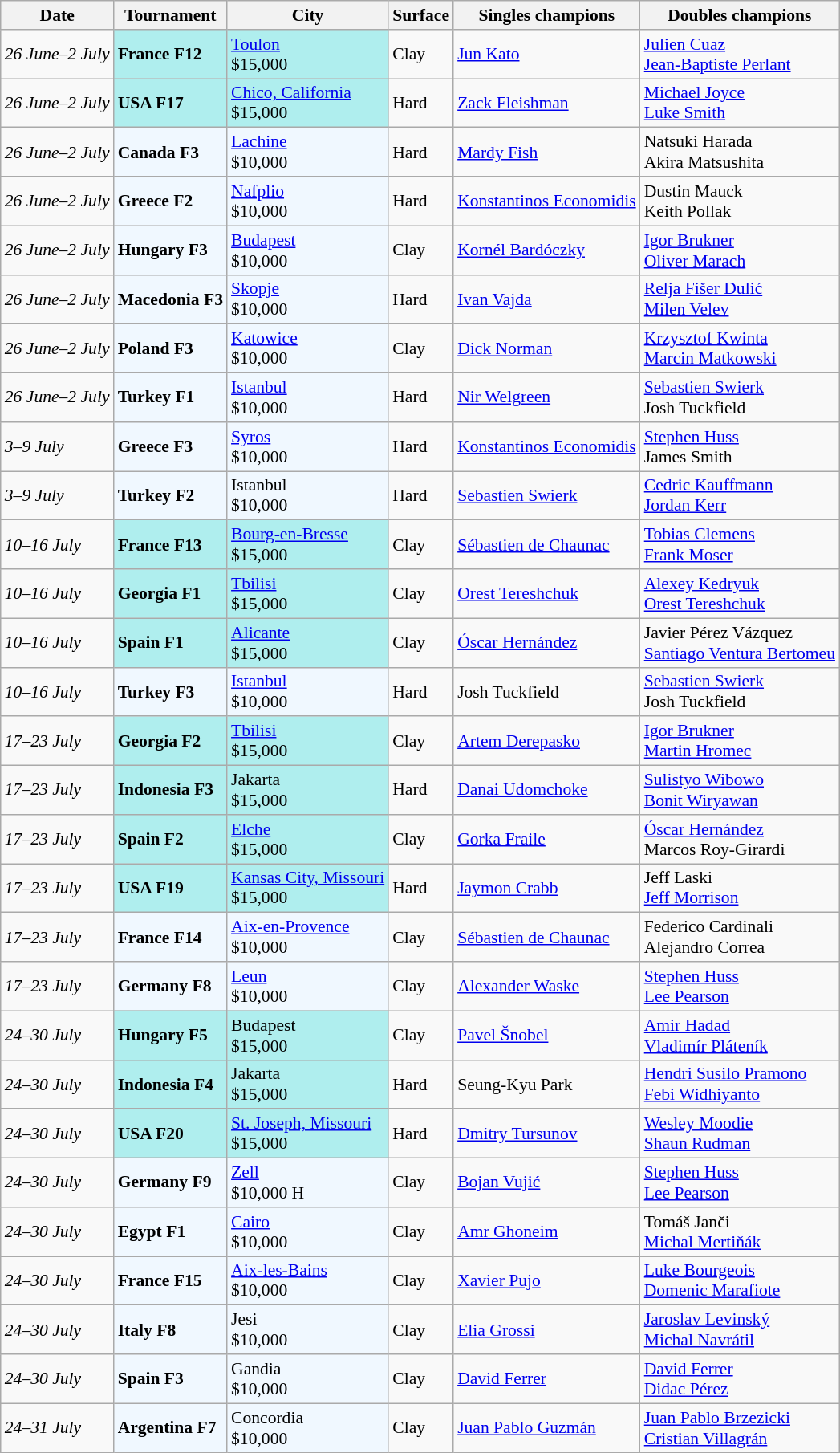<table class="sortable wikitable" style="font-size:90%">
<tr>
<th>Date</th>
<th>Tournament</th>
<th>City</th>
<th>Surface</th>
<th>Singles champions</th>
<th>Doubles champions</th>
</tr>
<tr>
<td><em>26 June–2 July</em></td>
<td style="background:#afeeee;"><strong>France F12</strong></td>
<td style="background:#afeeee;"><a href='#'>Toulon</a> <br>$15,000</td>
<td>Clay</td>
<td> <a href='#'>Jun Kato</a></td>
<td> <a href='#'>Julien Cuaz</a><br> <a href='#'>Jean-Baptiste Perlant</a></td>
</tr>
<tr>
<td><em>26 June–2 July</em></td>
<td style="background:#afeeee;"><strong>USA F17</strong></td>
<td style="background:#afeeee;"><a href='#'>Chico, California</a> <br>$15,000</td>
<td>Hard</td>
<td> <a href='#'>Zack Fleishman</a></td>
<td> <a href='#'>Michael Joyce</a><br> <a href='#'>Luke Smith</a></td>
</tr>
<tr>
<td><em>26 June–2 July</em></td>
<td style="background:#f0f8ff;"><strong>Canada F3</strong></td>
<td style="background:#f0f8ff;"><a href='#'>Lachine</a> <br>$10,000</td>
<td>Hard</td>
<td> <a href='#'>Mardy Fish</a></td>
<td> Natsuki Harada <br> Akira Matsushita</td>
</tr>
<tr>
<td><em>26 June–2 July</em></td>
<td style="background:#f0f8ff;"><strong>Greece F2</strong></td>
<td style="background:#f0f8ff;"><a href='#'>Nafplio</a> <br>$10,000</td>
<td>Hard</td>
<td> <a href='#'>Konstantinos Economidis</a></td>
<td> Dustin Mauck<br> Keith Pollak</td>
</tr>
<tr>
<td><em>26 June–2 July</em></td>
<td style="background:#f0f8ff;"><strong>Hungary F3</strong></td>
<td style="background:#f0f8ff;"><a href='#'>Budapest</a> <br>$10,000</td>
<td>Clay</td>
<td> <a href='#'>Kornél Bardóczky</a></td>
<td> <a href='#'>Igor Brukner</a><br> <a href='#'>Oliver Marach</a></td>
</tr>
<tr>
<td><em>26 June–2 July</em></td>
<td style="background:#f0f8ff;"><strong>Macedonia F3</strong></td>
<td style="background:#f0f8ff;"><a href='#'>Skopje</a> <br>$10,000</td>
<td>Hard</td>
<td> <a href='#'>Ivan Vajda</a></td>
<td> <a href='#'>Relja Fišer Dulić</a><br> <a href='#'>Milen Velev</a></td>
</tr>
<tr>
<td><em>26 June–2 July</em></td>
<td style="background:#f0f8ff;"><strong>Poland F3</strong></td>
<td style="background:#f0f8ff;"><a href='#'>Katowice</a> <br>$10,000</td>
<td>Clay</td>
<td> <a href='#'>Dick Norman</a></td>
<td> <a href='#'>Krzysztof Kwinta</a> <br> <a href='#'>Marcin Matkowski</a></td>
</tr>
<tr>
<td><em>26 June–2 July</em></td>
<td style="background:#f0f8ff;"><strong>Turkey F1</strong></td>
<td style="background:#f0f8ff;"><a href='#'>Istanbul</a> <br>$10,000</td>
<td>Hard</td>
<td> <a href='#'>Nir Welgreen</a></td>
<td> <a href='#'>Sebastien Swierk</a><br> Josh Tuckfield</td>
</tr>
<tr>
<td><em>3–9 July</em></td>
<td style="background:#f0f8ff;"><strong>Greece F3</strong></td>
<td style="background:#f0f8ff;"><a href='#'>Syros</a> <br>$10,000</td>
<td>Hard</td>
<td> <a href='#'>Konstantinos Economidis</a></td>
<td> <a href='#'>Stephen Huss</a><br> James Smith</td>
</tr>
<tr>
<td><em>3–9 July</em></td>
<td style="background:#f0f8ff;"><strong>Turkey F2</strong></td>
<td style="background:#f0f8ff;">Istanbul <br>$10,000</td>
<td>Hard</td>
<td> <a href='#'>Sebastien Swierk</a></td>
<td> <a href='#'>Cedric Kauffmann</a> <br> <a href='#'>Jordan Kerr</a></td>
</tr>
<tr>
<td><em>10–16 July</em></td>
<td style="background:#afeeee;"><strong>France F13</strong></td>
<td style="background:#afeeee;"><a href='#'>Bourg-en-Bresse</a> <br>$15,000</td>
<td>Clay</td>
<td> <a href='#'>Sébastien de Chaunac</a></td>
<td> <a href='#'>Tobias Clemens</a><br> <a href='#'>Frank Moser</a></td>
</tr>
<tr>
<td><em>10–16 July</em></td>
<td style="background:#afeeee;"><strong>Georgia F1</strong></td>
<td style="background:#afeeee;"><a href='#'>Tbilisi</a> <br>$15,000</td>
<td>Clay</td>
<td> <a href='#'>Orest Tereshchuk</a></td>
<td> <a href='#'>Alexey Kedryuk</a><br> <a href='#'>Orest Tereshchuk</a></td>
</tr>
<tr>
<td><em>10–16 July</em></td>
<td style="background:#afeeee;"><strong>Spain F1</strong></td>
<td style="background:#afeeee;"><a href='#'>Alicante</a> <br>$15,000</td>
<td>Clay</td>
<td> <a href='#'>Óscar Hernández</a></td>
<td> Javier Pérez Vázquez <br> <a href='#'>Santiago Ventura Bertomeu</a></td>
</tr>
<tr>
<td><em>10–16 July</em></td>
<td style="background:#f0f8ff;"><strong>Turkey F3</strong></td>
<td style="background:#f0f8ff;"><a href='#'>Istanbul</a> <br>$10,000</td>
<td>Hard</td>
<td> Josh Tuckfield</td>
<td> <a href='#'>Sebastien Swierk</a><br> Josh Tuckfield</td>
</tr>
<tr>
<td><em>17–23 July</em></td>
<td style="background:#afeeee;"><strong>Georgia F2</strong></td>
<td style="background:#afeeee;"><a href='#'>Tbilisi</a> <br>$15,000</td>
<td>Clay</td>
<td> <a href='#'>Artem Derepasko</a></td>
<td> <a href='#'>Igor Brukner</a><br> <a href='#'>Martin Hromec</a></td>
</tr>
<tr>
<td><em>17–23 July</em></td>
<td style="background:#afeeee;"><strong>Indonesia F3</strong></td>
<td style="background:#afeeee;">Jakarta <br>$15,000</td>
<td>Hard</td>
<td> <a href='#'>Danai Udomchoke</a></td>
<td> <a href='#'>Sulistyo Wibowo</a><br> <a href='#'>Bonit Wiryawan</a></td>
</tr>
<tr>
<td><em>17–23 July</em></td>
<td style="background:#afeeee;"><strong>Spain F2</strong></td>
<td style="background:#afeeee;"><a href='#'>Elche</a> <br>$15,000</td>
<td>Clay</td>
<td> <a href='#'>Gorka Fraile</a></td>
<td> <a href='#'>Óscar Hernández</a><br> Marcos Roy-Girardi</td>
</tr>
<tr>
<td><em>17–23 July</em></td>
<td style="background:#afeeee;"><strong>USA F19</strong></td>
<td style="background:#afeeee;"><a href='#'>Kansas City, Missouri</a> <br>$15,000</td>
<td>Hard</td>
<td> <a href='#'>Jaymon Crabb</a></td>
<td> Jeff Laski<br> <a href='#'>Jeff Morrison</a></td>
</tr>
<tr>
<td><em>17–23 July</em></td>
<td style="background:#f0f8ff;"><strong>France F14</strong></td>
<td style="background:#f0f8ff;"><a href='#'>Aix-en-Provence</a> <br>$10,000</td>
<td>Clay</td>
<td> <a href='#'>Sébastien de Chaunac</a></td>
<td> Federico Cardinali<br> Alejandro Correa</td>
</tr>
<tr>
<td><em>17–23 July</em></td>
<td style="background:#f0f8ff;"><strong>Germany F8</strong></td>
<td style="background:#f0f8ff;"><a href='#'>Leun</a> <br>$10,000</td>
<td>Clay</td>
<td> <a href='#'>Alexander Waske</a></td>
<td> <a href='#'>Stephen Huss</a><br> <a href='#'>Lee Pearson</a></td>
</tr>
<tr>
<td><em>24–30 July</em></td>
<td style="background:#afeeee;"><strong>Hungary F5</strong></td>
<td style="background:#afeeee;">Budapest <br>$15,000</td>
<td>Clay</td>
<td> <a href='#'>Pavel Šnobel</a></td>
<td> <a href='#'>Amir Hadad</a><br> <a href='#'>Vladimír Pláteník</a></td>
</tr>
<tr>
<td><em>24–30 July</em></td>
<td style="background:#afeeee;"><strong>Indonesia F4</strong></td>
<td style="background:#afeeee;">Jakarta <br>$15,000</td>
<td>Hard</td>
<td> Seung-Kyu Park</td>
<td> <a href='#'>Hendri Susilo Pramono</a><br> <a href='#'>Febi Widhiyanto</a></td>
</tr>
<tr>
<td><em>24–30 July</em></td>
<td style="background:#afeeee;"><strong>USA F20</strong></td>
<td style="background:#afeeee;"><a href='#'>St. Joseph, Missouri</a> <br>$15,000</td>
<td>Hard</td>
<td> <a href='#'>Dmitry Tursunov</a></td>
<td> <a href='#'>Wesley Moodie</a><br> <a href='#'>Shaun Rudman</a></td>
</tr>
<tr>
<td><em>24–30 July</em></td>
<td style="background:#f0f8ff;"><strong>Germany F9</strong></td>
<td style="background:#f0f8ff;"><a href='#'>Zell</a> <br>$10,000 H</td>
<td>Clay</td>
<td> <a href='#'>Bojan Vujić</a></td>
<td> <a href='#'>Stephen Huss</a><br> <a href='#'>Lee Pearson</a></td>
</tr>
<tr>
<td><em>24–30 July</em></td>
<td style="background:#f0f8ff;"><strong>Egypt F1</strong></td>
<td style="background:#f0f8ff;"><a href='#'>Cairo</a> <br>$10,000</td>
<td>Clay</td>
<td> <a href='#'>Amr Ghoneim</a></td>
<td> Tomáš Janči <br> <a href='#'>Michal Mertiňák</a></td>
</tr>
<tr>
<td><em>24–30 July</em></td>
<td style="background:#f0f8ff;"><strong>France F15</strong></td>
<td style="background:#f0f8ff;"><a href='#'>Aix-les-Bains</a> <br>$10,000</td>
<td>Clay</td>
<td> <a href='#'>Xavier Pujo</a></td>
<td> <a href='#'>Luke Bourgeois</a><br> <a href='#'>Domenic Marafiote</a></td>
</tr>
<tr>
<td><em>24–30 July</em></td>
<td style="background:#f0f8ff;"><strong>Italy F8</strong></td>
<td style="background:#f0f8ff;">Jesi <br>$10,000</td>
<td>Clay</td>
<td> <a href='#'>Elia Grossi</a></td>
<td> <a href='#'>Jaroslav Levinský</a><br> <a href='#'>Michal Navrátil</a></td>
</tr>
<tr>
<td><em>24–30 July</em></td>
<td style="background:#f0f8ff;"><strong>Spain F3</strong></td>
<td style="background:#f0f8ff;">Gandia <br>$10,000</td>
<td>Clay</td>
<td> <a href='#'>David Ferrer</a></td>
<td> <a href='#'>David Ferrer</a> <br> <a href='#'>Didac Pérez</a></td>
</tr>
<tr>
<td><em>24–31 July</em></td>
<td style="background:#f0f8ff;"><strong>Argentina F7</strong></td>
<td style="background:#f0f8ff;">Concordia <br>$10,000</td>
<td>Clay</td>
<td>  <a href='#'>Juan Pablo Guzmán</a></td>
<td> <a href='#'>Juan Pablo Brzezicki</a> <br> <a href='#'>Cristian Villagrán</a></td>
</tr>
</table>
